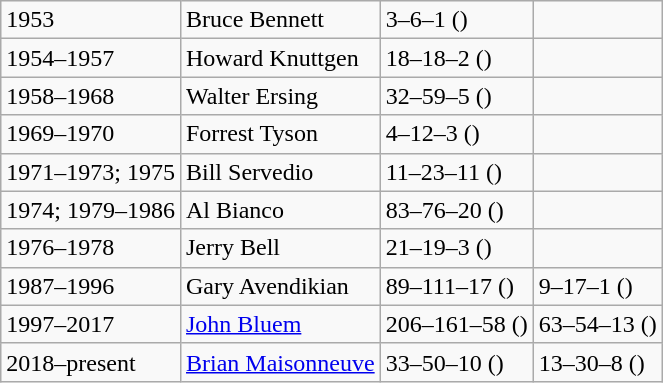<table class="wikitable">
<tr>
<td>1953</td>
<td>Bruce Bennett</td>
<td>3–6–1 ()</td>
<td></td>
</tr>
<tr>
<td>1954–1957</td>
<td>Howard Knuttgen</td>
<td>18–18–2 ()</td>
<td></td>
</tr>
<tr>
<td>1958–1968</td>
<td>Walter Ersing</td>
<td>32–59–5 ()</td>
<td></td>
</tr>
<tr>
<td>1969–1970</td>
<td>Forrest Tyson</td>
<td>4–12–3 ()</td>
<td></td>
</tr>
<tr>
<td>1971–1973; 1975</td>
<td>Bill Servedio</td>
<td>11–23–11 ()</td>
<td></td>
</tr>
<tr>
<td>1974; 1979–1986</td>
<td>Al Bianco</td>
<td>83–76–20 ()</td>
<td></td>
</tr>
<tr>
<td>1976–1978</td>
<td>Jerry Bell</td>
<td>21–19–3 ()</td>
<td></td>
</tr>
<tr>
<td>1987–1996</td>
<td>Gary Avendikian</td>
<td>89–111–17 ()</td>
<td>9–17–1 ()</td>
</tr>
<tr>
<td>1997–2017</td>
<td><a href='#'>John Bluem</a></td>
<td>206–161–58 ()</td>
<td>63–54–13 ()</td>
</tr>
<tr>
<td>2018–present</td>
<td><a href='#'>Brian Maisonneuve</a></td>
<td>33–50–10 ()</td>
<td>13–30–8 ()</td>
</tr>
</table>
